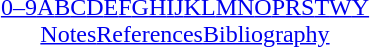<table id="toc" class="toc" summary="Class" align="center">
<tr>
<th></th>
</tr>
<tr>
<td style="text-align:center;"><a href='#'>0–9</a><a href='#'>A</a><a href='#'>B</a><a href='#'>C</a><a href='#'>D</a><a href='#'>E</a><a href='#'>F</a><a href='#'>G</a><a href='#'>H</a><a href='#'>I</a><a href='#'>J</a><a href='#'>K</a><a href='#'>L</a><a href='#'>M</a><a href='#'>N</a><a href='#'>O</a><a href='#'>P</a><a href='#'>R</a><a href='#'>S</a><a href='#'>T</a><a href='#'>W</a><a href='#'>Y</a><br><a href='#'>Notes</a><a href='#'>References</a><a href='#'>Bibliography</a></td>
</tr>
</table>
